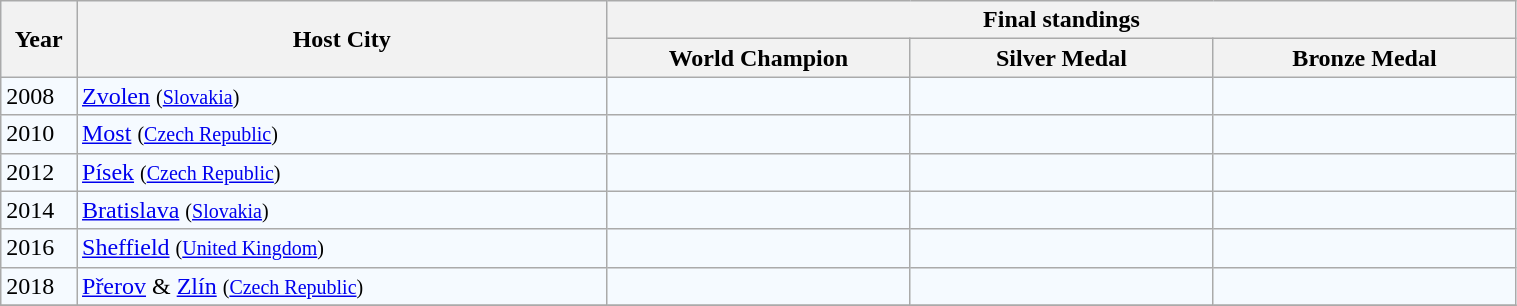<table class="wikitable zebra" style="text-align:left; background-color:#F5FAFF; width:80%">
<tr class="hintergrundfarbe5">
<th rowspan="2" style="width:5%">Year</th>
<th rowspan="2" style="width:35%">Host City</th>
<th colspan="4">Final standings</th>
</tr>
<tr>
<th style="width:20%">World Champion</th>
<th style="width:20%">Silver Medal</th>
<th style="width:20%">Bronze Medal</th>
</tr>
<tr>
<td>2008</td>
<td><a href='#'>Zvolen</a> <small>(<a href='#'>Slovakia</a>)</small></td>
<td></td>
<td></td>
<td></td>
</tr>
<tr>
<td>2010</td>
<td><a href='#'>Most</a> <small>(<a href='#'>Czech Republic</a>)</small></td>
<td></td>
<td></td>
<td></td>
</tr>
<tr>
<td>2012</td>
<td><a href='#'>Písek</a> <small>(<a href='#'>Czech Republic</a>)</small></td>
<td></td>
<td></td>
<td></td>
</tr>
<tr>
<td>2014</td>
<td><a href='#'>Bratislava</a> <small>(<a href='#'>Slovakia</a>)</small></td>
<td></td>
<td></td>
<td></td>
</tr>
<tr>
<td>2016</td>
<td><a href='#'>Sheffield</a> <small>(<a href='#'>United Kingdom</a>)</small></td>
<td></td>
<td></td>
<td></td>
</tr>
<tr>
<td>2018</td>
<td><a href='#'>Přerov</a> & <a href='#'>Zlín</a> <small>(<a href='#'>Czech Republic</a>)</small></td>
<td></td>
<td></td>
<td></td>
</tr>
<tr>
</tr>
</table>
